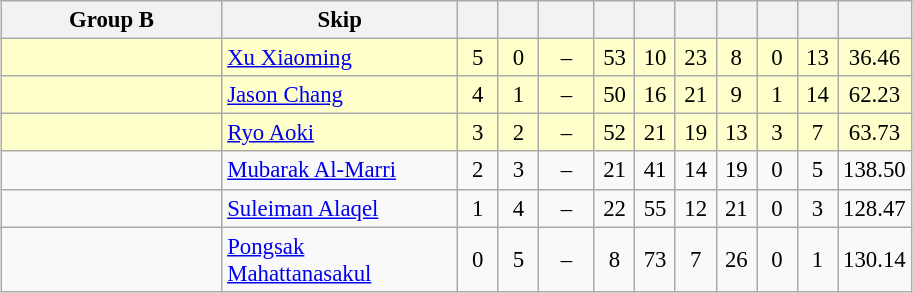<table>
<tr>
<td valign=top width=10%><br><table class="wikitable" style="font-size:95%; text-align:center;">
<tr>
<th width=140>Group B</th>
<th width=150>Skip</th>
<th width=20></th>
<th width=20></th>
<th width=30></th>
<th width=20></th>
<th width=20></th>
<th width=20></th>
<th width=20></th>
<th width=20></th>
<th width=20></th>
<th width=20></th>
</tr>
<tr bgcolor=#ffffcc>
<td style="text-align:left;"></td>
<td style="text-align:left;"><a href='#'>Xu Xiaoming</a></td>
<td>5</td>
<td>0</td>
<td>–</td>
<td>53</td>
<td>10</td>
<td>23</td>
<td>8</td>
<td>0</td>
<td>13</td>
<td>36.46</td>
</tr>
<tr bgcolor=#ffffcc>
<td style="text-align:left;"></td>
<td style="text-align:left;"><a href='#'>Jason Chang</a></td>
<td>4</td>
<td>1</td>
<td>–</td>
<td>50</td>
<td>16</td>
<td>21</td>
<td>9</td>
<td>1</td>
<td>14</td>
<td>62.23</td>
</tr>
<tr bgcolor=#ffffcc>
<td style="text-align:left;"></td>
<td style="text-align:left;"><a href='#'>Ryo Aoki</a></td>
<td>3</td>
<td>2</td>
<td>–</td>
<td>52</td>
<td>21</td>
<td>19</td>
<td>13</td>
<td>3</td>
<td>7</td>
<td>63.73</td>
</tr>
<tr>
<td style="text-align:left;"></td>
<td style="text-align:left;"><a href='#'>Mubarak Al-Marri</a></td>
<td>2</td>
<td>3</td>
<td>–</td>
<td>21</td>
<td>41</td>
<td>14</td>
<td>19</td>
<td>0</td>
<td>5</td>
<td>138.50</td>
</tr>
<tr>
<td style="text-align:left;"></td>
<td style="text-align:left;"><a href='#'>Suleiman Alaqel</a></td>
<td>1</td>
<td>4</td>
<td>–</td>
<td>22</td>
<td>55</td>
<td>12</td>
<td>21</td>
<td>0</td>
<td>3</td>
<td>128.47</td>
</tr>
<tr>
<td style="text-align:left;"></td>
<td style="text-align:left;"><a href='#'>Pongsak Mahattanasakul</a></td>
<td>0</td>
<td>5</td>
<td>–</td>
<td>8</td>
<td>73</td>
<td>7</td>
<td>26</td>
<td>0</td>
<td>1</td>
<td>130.14</td>
</tr>
</table>
</td>
</tr>
</table>
